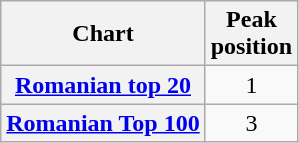<table class="wikitable plainrowheaders" style="text-align:center">
<tr>
<th>Chart</th>
<th>Peak<br>position</th>
</tr>
<tr>
<th scope="row"><a href='#'>Romanian top 20</a></th>
<td>1</td>
</tr>
<tr>
<th scope="row"><a href='#'>Romanian Top 100</a></th>
<td>3</td>
</tr>
</table>
